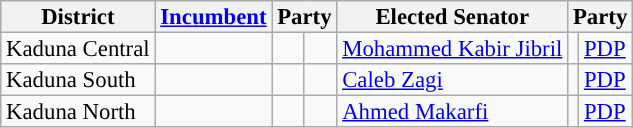<table class="sortable wikitable" style="font-size:95%;line-height:14px;">
<tr>
<th class="unsortable">District</th>
<th class="unsortable"><a href='#'>Incumbent</a></th>
<th colspan="2">Party</th>
<th class="unsortable">Elected Senator</th>
<th colspan="2">Party</th>
</tr>
<tr>
<td>Kaduna Central</td>
<td></td>
<td></td>
<td></td>
<td><a href='#'>Mohammed Kabir Jibril</a></td>
<td style="background:"></td>
<td><a href='#'>PDP</a></td>
</tr>
<tr>
<td>Kaduna South</td>
<td></td>
<td></td>
<td></td>
<td><a href='#'>Caleb Zagi</a></td>
<td style="background:"></td>
<td><a href='#'>PDP</a></td>
</tr>
<tr>
<td>Kaduna North</td>
<td></td>
<td></td>
<td></td>
<td><a href='#'>Ahmed Makarfi</a></td>
<td style="background:"></td>
<td><a href='#'>PDP</a></td>
</tr>
</table>
